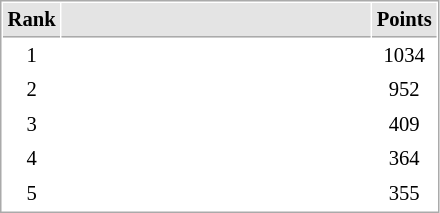<table cellspacing="1" cellpadding="3" style="border:1px solid #AAAAAA;font-size:86%">
<tr bgcolor="#E4E4E4">
<th style="border-bottom:1px solid #AAAAAA" width=10>Rank</th>
<th style="border-bottom:1px solid #AAAAAA" width=200></th>
<th style="border-bottom:1px solid #AAAAAA" width=20>Points</th>
</tr>
<tr>
<td style="text-align:center;">1</td>
<td></td>
<td align=center>1034</td>
</tr>
<tr>
<td style="text-align:center;">2</td>
<td></td>
<td align=center>952</td>
</tr>
<tr>
<td style="text-align:center;">3</td>
<td></td>
<td align=center>409</td>
</tr>
<tr>
<td style="text-align:center;">4</td>
<td></td>
<td align=center>364</td>
</tr>
<tr>
<td style="text-align:center;">5</td>
<td></td>
<td align=center>355</td>
</tr>
</table>
